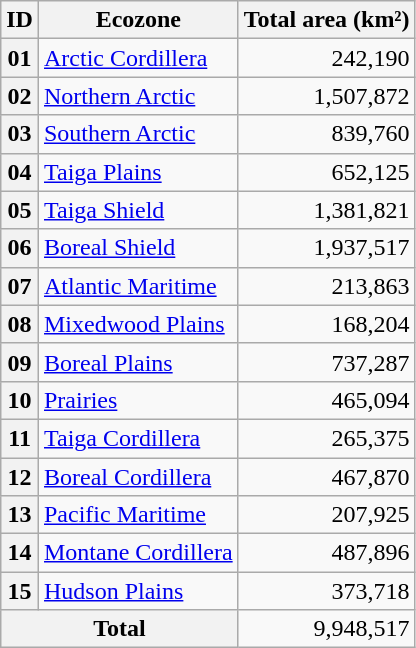<table border=1 class="wikitable sortable">
<tr>
<th>ID</th>
<th>Ecozone</th>
<th>Total area (km²)</th>
</tr>
<tr>
<th>01</th>
<td><a href='#'>Arctic Cordillera</a></td>
<td align="right">242,190</td>
</tr>
<tr>
<th>02</th>
<td><a href='#'>Northern Arctic</a></td>
<td align="right">1,507,872</td>
</tr>
<tr>
<th>03</th>
<td><a href='#'>Southern Arctic</a></td>
<td align="right">839,760</td>
</tr>
<tr>
<th>04</th>
<td><a href='#'>Taiga Plains</a></td>
<td align="right">652,125</td>
</tr>
<tr>
<th>05</th>
<td><a href='#'>Taiga Shield</a></td>
<td align="right">1,381,821</td>
</tr>
<tr>
<th>06</th>
<td><a href='#'>Boreal Shield</a></td>
<td align="right">1,937,517</td>
</tr>
<tr>
<th>07</th>
<td><a href='#'>Atlantic Maritime</a></td>
<td align="right">213,863</td>
</tr>
<tr>
<th>08</th>
<td><a href='#'>Mixedwood Plains</a></td>
<td align="right">168,204</td>
</tr>
<tr>
<th>09</th>
<td><a href='#'>Boreal Plains</a></td>
<td align="right">737,287</td>
</tr>
<tr>
<th>10</th>
<td><a href='#'>Prairies</a></td>
<td align="right">465,094</td>
</tr>
<tr>
<th>11</th>
<td><a href='#'>Taiga Cordillera</a></td>
<td align="right">265,375</td>
</tr>
<tr>
<th>12</th>
<td><a href='#'>Boreal Cordillera</a></td>
<td align="right">467,870</td>
</tr>
<tr>
<th>13</th>
<td><a href='#'>Pacific Maritime</a></td>
<td align="right">207,925</td>
</tr>
<tr>
<th>14</th>
<td><a href='#'>Montane Cordillera</a></td>
<td align="right">487,896</td>
</tr>
<tr>
<th>15</th>
<td><a href='#'>Hudson Plains</a></td>
<td align="right">373,718</td>
</tr>
<tr class="sortbottom">
<th colspan=2>Total</th>
<td align="right">9,948,517</td>
</tr>
</table>
